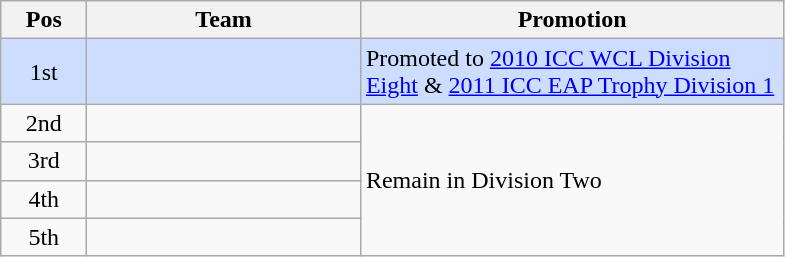<table class="wikitable">
<tr>
<th width=50>Pos</th>
<th width=175>Team</th>
<th width=275>Promotion</th>
</tr>
<tr style="background:#ccddff">
<td align="center">1st</td>
<td></td>
<td rowspan=1>Promoted to <a href='#'>2010 ICC WCL Division Eight</a> & <a href='#'>2011 ICC EAP Trophy Division 1</a></td>
</tr>
<tr>
<td align="center">2nd</td>
<td></td>
<td rowspan= 4>Remain in Division Two</td>
</tr>
<tr>
<td align="center">3rd</td>
<td></td>
</tr>
<tr>
<td align="center">4th</td>
<td></td>
</tr>
<tr>
<td align="center">5th</td>
<td></td>
</tr>
</table>
